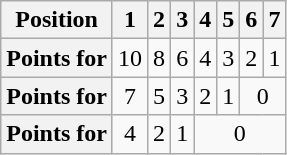<table class="wikitable floatleft" style="text-align: center">
<tr>
<th scope="col">Position</th>
<th scope="col">1</th>
<th scope="col">2</th>
<th scope="col">3</th>
<th scope="col">4</th>
<th scope="col">5</th>
<th scope="col">6</th>
<th scope="col">7</th>
</tr>
<tr>
<th scope="row">Points for </th>
<td>10</td>
<td>8</td>
<td>6</td>
<td>4</td>
<td>3</td>
<td>2</td>
<td>1</td>
</tr>
<tr>
<th scope="row">Points for </th>
<td>7</td>
<td>5</td>
<td>3</td>
<td>2</td>
<td>1</td>
<td colspan=2>0</td>
</tr>
<tr>
<th scope="row">Points for </th>
<td>4</td>
<td>2</td>
<td>1</td>
<td colspan=4>0</td>
</tr>
</table>
